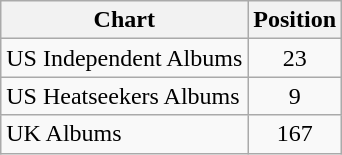<table class="wikitable sortable">
<tr>
<th>Chart</th>
<th>Position</th>
</tr>
<tr>
<td>US Independent Albums</td>
<td align="center">23</td>
</tr>
<tr>
<td>US Heatseekers Albums</td>
<td align="center">9</td>
</tr>
<tr>
<td>UK Albums</td>
<td align="center">167</td>
</tr>
</table>
